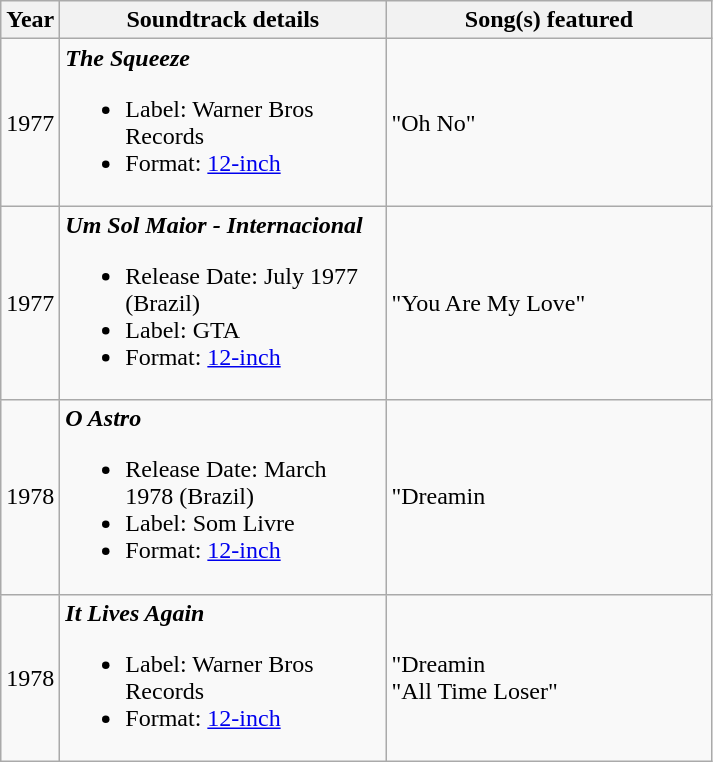<table class="wikitable">
<tr>
<th rowspan="1">Year</th>
<th rowspan="1" style="width:210px;">Soundtrack details</th>
<th rowspan="1" style="width:210px;">Song(s) featured</th>
</tr>
<tr>
<td>1977</td>
<td align="left"><strong><em>The Squeeze</em></strong><br><ul><li>Label: Warner Bros Records</li><li>Format: <a href='#'>12-inch</a></li></ul></td>
<td>"Oh No"</td>
</tr>
<tr>
<td>1977</td>
<td><strong><em>Um Sol Maior - Internacional</em></strong><br><ul><li>Release Date: July 1977 (Brazil)</li><li>Label: GTA</li><li>Format: <a href='#'>12-inch</a></li></ul></td>
<td>"You Are My Love"</td>
</tr>
<tr>
<td>1978</td>
<td><strong><em>O Astro</em></strong><br><ul><li>Release Date: March 1978 (Brazil)</li><li>Label: Som Livre</li><li>Format: <a href='#'>12-inch</a></li></ul></td>
<td>"Dreamin</td>
</tr>
<tr>
<td>1978</td>
<td align="left"><strong><em>It Lives Again</em></strong><br><ul><li>Label: Warner Bros Records</li><li>Format: <a href='#'>12-inch</a></li></ul></td>
<td>"Dreamin<br>"All Time Loser"</td>
</tr>
</table>
